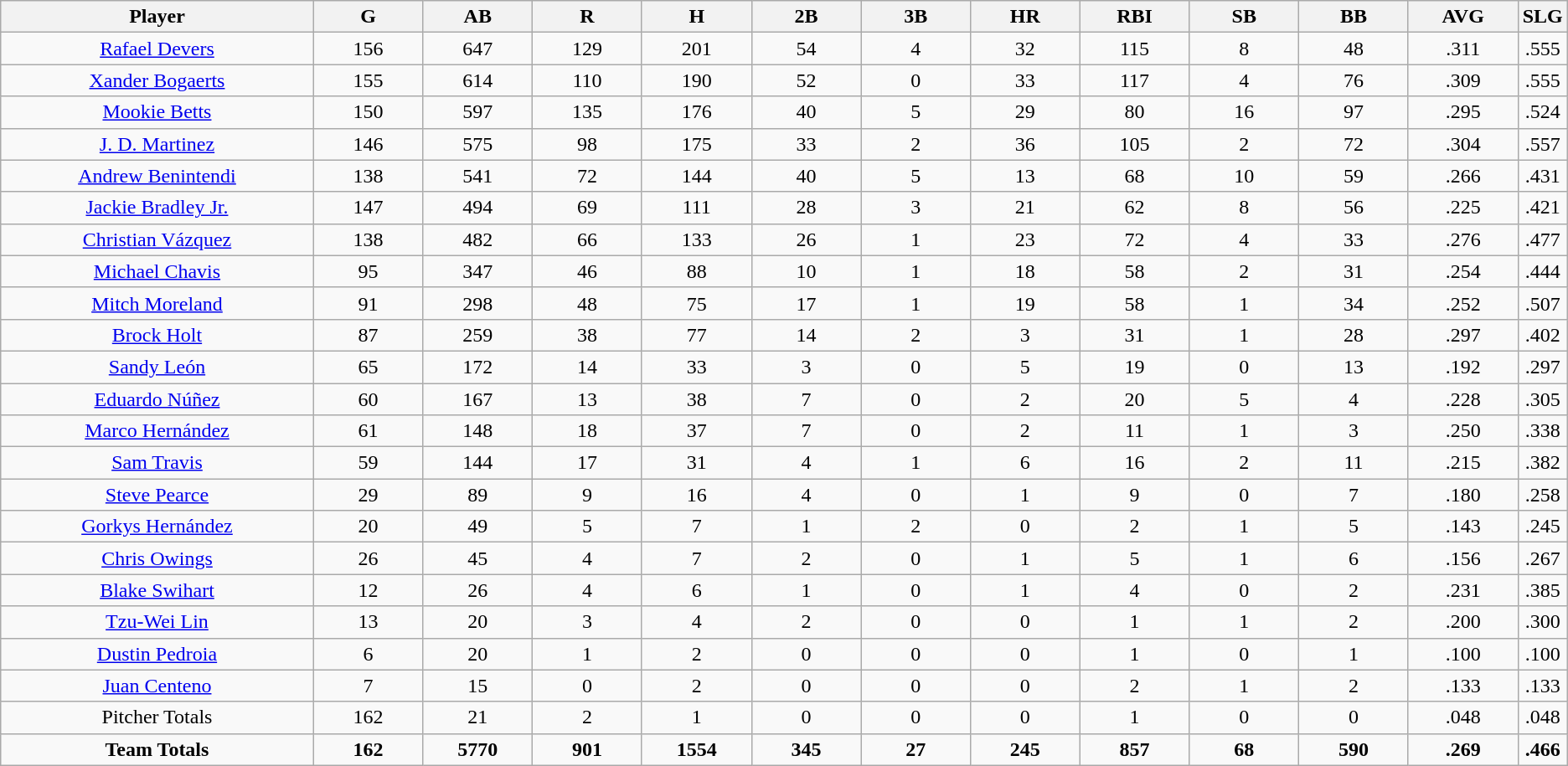<table class=wikitable style="text-align:center">
<tr>
<th bgcolor=#DDDDFF; width="20%">Player</th>
<th bgcolor=#DDDDFF; width="7%">G</th>
<th bgcolor=#DDDDFF; width="7%">AB</th>
<th bgcolor=#DDDDFF; width="7%">R</th>
<th bgcolor=#DDDDFF; width="7%">H</th>
<th bgcolor=#DDDDFF; width="7%">2B</th>
<th bgcolor=#DDDDFF; width="7%">3B</th>
<th bgcolor=#DDDDFF; width="7%">HR</th>
<th bgcolor=#DDDDFF; width="7%">RBI</th>
<th bgcolor=#DDDDFF; width="7%">SB</th>
<th bgcolor=#DDDDFF; width="7%">BB</th>
<th bgcolor=#DDDDFF; width="7%">AVG</th>
<th bgcolor=#DDDDFF; width="7%">SLG</th>
</tr>
<tr>
<td><a href='#'>Rafael Devers</a></td>
<td>156</td>
<td>647</td>
<td>129</td>
<td>201</td>
<td>54</td>
<td>4</td>
<td>32</td>
<td>115</td>
<td>8</td>
<td>48</td>
<td>.311</td>
<td>.555</td>
</tr>
<tr>
<td><a href='#'>Xander Bogaerts</a></td>
<td>155</td>
<td>614</td>
<td>110</td>
<td>190</td>
<td>52</td>
<td>0</td>
<td>33</td>
<td>117</td>
<td>4</td>
<td>76</td>
<td>.309</td>
<td>.555</td>
</tr>
<tr>
<td><a href='#'>Mookie Betts</a></td>
<td>150</td>
<td>597</td>
<td>135</td>
<td>176</td>
<td>40</td>
<td>5</td>
<td>29</td>
<td>80</td>
<td>16</td>
<td>97</td>
<td>.295</td>
<td>.524</td>
</tr>
<tr>
<td><a href='#'>J. D. Martinez</a></td>
<td>146</td>
<td>575</td>
<td>98</td>
<td>175</td>
<td>33</td>
<td>2</td>
<td>36</td>
<td>105</td>
<td>2</td>
<td>72</td>
<td>.304</td>
<td>.557</td>
</tr>
<tr>
<td><a href='#'>Andrew Benintendi</a></td>
<td>138</td>
<td>541</td>
<td>72</td>
<td>144</td>
<td>40</td>
<td>5</td>
<td>13</td>
<td>68</td>
<td>10</td>
<td>59</td>
<td>.266</td>
<td>.431</td>
</tr>
<tr>
<td><a href='#'>Jackie Bradley Jr.</a></td>
<td>147</td>
<td>494</td>
<td>69</td>
<td>111</td>
<td>28</td>
<td>3</td>
<td>21</td>
<td>62</td>
<td>8</td>
<td>56</td>
<td>.225</td>
<td>.421</td>
</tr>
<tr>
<td><a href='#'>Christian Vázquez</a></td>
<td>138</td>
<td>482</td>
<td>66</td>
<td>133</td>
<td>26</td>
<td>1</td>
<td>23</td>
<td>72</td>
<td>4</td>
<td>33</td>
<td>.276</td>
<td>.477</td>
</tr>
<tr>
<td><a href='#'>Michael Chavis</a></td>
<td>95</td>
<td>347</td>
<td>46</td>
<td>88</td>
<td>10</td>
<td>1</td>
<td>18</td>
<td>58</td>
<td>2</td>
<td>31</td>
<td>.254</td>
<td>.444</td>
</tr>
<tr>
<td><a href='#'>Mitch Moreland</a></td>
<td>91</td>
<td>298</td>
<td>48</td>
<td>75</td>
<td>17</td>
<td>1</td>
<td>19</td>
<td>58</td>
<td>1</td>
<td>34</td>
<td>.252</td>
<td>.507</td>
</tr>
<tr>
<td><a href='#'>Brock Holt</a></td>
<td>87</td>
<td>259</td>
<td>38</td>
<td>77</td>
<td>14</td>
<td>2</td>
<td>3</td>
<td>31</td>
<td>1</td>
<td>28</td>
<td>.297</td>
<td>.402</td>
</tr>
<tr>
<td><a href='#'>Sandy León</a></td>
<td>65</td>
<td>172</td>
<td>14</td>
<td>33</td>
<td>3</td>
<td>0</td>
<td>5</td>
<td>19</td>
<td>0</td>
<td>13</td>
<td>.192</td>
<td>.297</td>
</tr>
<tr>
<td><a href='#'>Eduardo Núñez</a></td>
<td>60</td>
<td>167</td>
<td>13</td>
<td>38</td>
<td>7</td>
<td>0</td>
<td>2</td>
<td>20</td>
<td>5</td>
<td>4</td>
<td>.228</td>
<td>.305</td>
</tr>
<tr>
<td><a href='#'>Marco Hernández</a></td>
<td>61</td>
<td>148</td>
<td>18</td>
<td>37</td>
<td>7</td>
<td>0</td>
<td>2</td>
<td>11</td>
<td>1</td>
<td>3</td>
<td>.250</td>
<td>.338</td>
</tr>
<tr>
<td><a href='#'>Sam Travis</a></td>
<td>59</td>
<td>144</td>
<td>17</td>
<td>31</td>
<td>4</td>
<td>1</td>
<td>6</td>
<td>16</td>
<td>2</td>
<td>11</td>
<td>.215</td>
<td>.382</td>
</tr>
<tr>
<td><a href='#'>Steve Pearce</a></td>
<td>29</td>
<td>89</td>
<td>9</td>
<td>16</td>
<td>4</td>
<td>0</td>
<td>1</td>
<td>9</td>
<td>0</td>
<td>7</td>
<td>.180</td>
<td>.258</td>
</tr>
<tr>
<td><a href='#'>Gorkys Hernández</a></td>
<td>20</td>
<td>49</td>
<td>5</td>
<td>7</td>
<td>1</td>
<td>2</td>
<td>0</td>
<td>2</td>
<td>1</td>
<td>5</td>
<td>.143</td>
<td>.245</td>
</tr>
<tr>
<td><a href='#'>Chris Owings</a></td>
<td>26</td>
<td>45</td>
<td>4</td>
<td>7</td>
<td>2</td>
<td>0</td>
<td>1</td>
<td>5</td>
<td>1</td>
<td>6</td>
<td>.156</td>
<td>.267</td>
</tr>
<tr>
<td><a href='#'>Blake Swihart</a></td>
<td>12</td>
<td>26</td>
<td>4</td>
<td>6</td>
<td>1</td>
<td>0</td>
<td>1</td>
<td>4</td>
<td>0</td>
<td>2</td>
<td>.231</td>
<td>.385</td>
</tr>
<tr>
<td><a href='#'>Tzu-Wei Lin</a></td>
<td>13</td>
<td>20</td>
<td>3</td>
<td>4</td>
<td>2</td>
<td>0</td>
<td>0</td>
<td>1</td>
<td>1</td>
<td>2</td>
<td>.200</td>
<td>.300</td>
</tr>
<tr>
<td><a href='#'>Dustin Pedroia</a></td>
<td>6</td>
<td>20</td>
<td>1</td>
<td>2</td>
<td>0</td>
<td>0</td>
<td>0</td>
<td>1</td>
<td>0</td>
<td>1</td>
<td>.100</td>
<td>.100</td>
</tr>
<tr>
<td><a href='#'>Juan Centeno</a></td>
<td>7</td>
<td>15</td>
<td>0</td>
<td>2</td>
<td>0</td>
<td>0</td>
<td>0</td>
<td>2</td>
<td>1</td>
<td>2</td>
<td>.133</td>
<td>.133</td>
</tr>
<tr>
<td>Pitcher Totals</td>
<td>162</td>
<td>21</td>
<td>2</td>
<td>1</td>
<td>0</td>
<td>0</td>
<td>0</td>
<td>1</td>
<td>0</td>
<td>0</td>
<td>.048</td>
<td>.048</td>
</tr>
<tr>
<td><strong>Team Totals</strong></td>
<td><strong>162</strong></td>
<td><strong>5770</strong></td>
<td><strong>901</strong></td>
<td><strong>1554</strong></td>
<td><strong>345</strong></td>
<td><strong>27</strong></td>
<td><strong>245</strong></td>
<td><strong>857</strong></td>
<td><strong>68</strong></td>
<td><strong>590</strong></td>
<td><strong>.269</strong></td>
<td><strong>.466</strong></td>
</tr>
</table>
